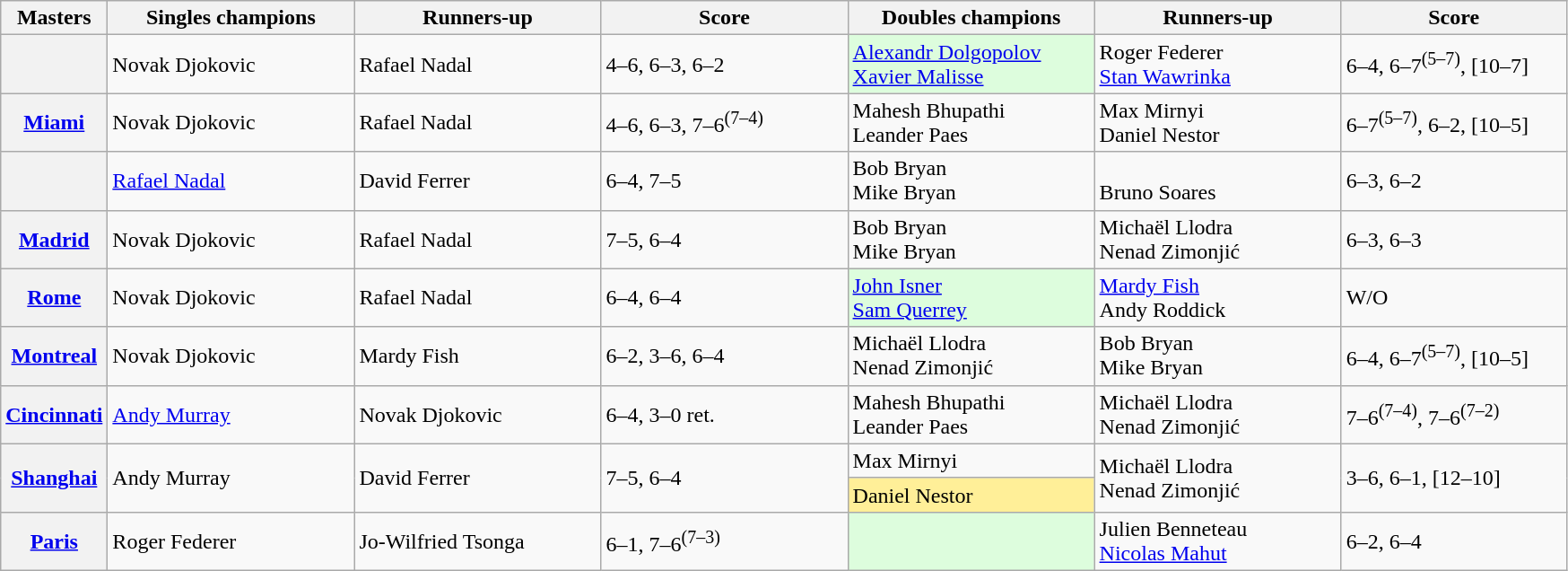<table class="wikitable plainrowheaders">
<tr>
<th scope="col">Masters</th>
<th scope="col" style="width:11em">Singles champions</th>
<th scope="col" style="width:11em">Runners-up</th>
<th scope="col" style="width:11em">Score</th>
<th scope="col" style="width:11em">Doubles champions</th>
<th scope="col" style="width:11em">Runners-up</th>
<th scope="col" style="width:10em">Score</th>
</tr>
<tr>
<th scope="row"><br></th>
<td> Novak Djokovic</td>
<td> Rafael Nadal</td>
<td>4–6, 6–3, 6–2</td>
<td style="background-color: #ddfddd"> <a href='#'>Alexandr Dolgopolov</a> <br>  <a href='#'>Xavier Malisse</a></td>
<td> Roger Federer <br>  <a href='#'>Stan Wawrinka</a></td>
<td>6–4, 6–7<sup>(5–7)</sup>, [10–7]</td>
</tr>
<tr>
<th scope="row"><a href='#'><strong>Miami</strong></a><br></th>
<td> Novak Djokovic</td>
<td> Rafael Nadal</td>
<td>4–6, 6–3, 7–6<sup>(7–4)</sup></td>
<td> Mahesh Bhupathi <br>  Leander Paes</td>
<td> Max Mirnyi <br>  Daniel Nestor</td>
<td>6–7<sup>(5–7)</sup>, 6–2, [10–5]</td>
</tr>
<tr>
<th scope="row"><br></th>
<td> <a href='#'>Rafael Nadal</a></td>
<td> David Ferrer</td>
<td>6–4, 7–5</td>
<td> Bob Bryan <br>  Mike Bryan</td>
<td><br>  Bruno Soares</td>
<td>6–3, 6–2</td>
</tr>
<tr>
<th scope="row"><a href='#'><strong>Madrid</strong></a><br></th>
<td> Novak Djokovic</td>
<td> Rafael Nadal</td>
<td>7–5, 6–4</td>
<td> Bob Bryan <br>  Mike Bryan</td>
<td> Michaël Llodra <br>  Nenad Zimonjić</td>
<td>6–3, 6–3</td>
</tr>
<tr>
<th scope="row"><a href='#'><strong>Rome</strong></a><br></th>
<td> Novak Djokovic</td>
<td> Rafael Nadal</td>
<td>6–4, 6–4</td>
<td style="background-color: #ddfddd"> <a href='#'>John Isner</a> <br>  <a href='#'>Sam Querrey</a></td>
<td> <a href='#'>Mardy Fish</a> <br>  Andy Roddick</td>
<td>W/O</td>
</tr>
<tr>
<th scope="row"><a href='#'><strong>Montreal</strong></a><br></th>
<td> Novak Djokovic</td>
<td> Mardy Fish</td>
<td>6–2, 3–6, 6–4</td>
<td> Michaël Llodra <br>  Nenad Zimonjić</td>
<td> Bob Bryan <br>  Mike Bryan</td>
<td>6–4, 6–7<sup>(5–7)</sup>, [10–5]</td>
</tr>
<tr>
<th scope="row"><a href='#'><strong>Cincinnati</strong></a><br></th>
<td> <a href='#'>Andy Murray</a></td>
<td> Novak Djokovic</td>
<td>6–4, 3–0 ret.</td>
<td> Mahesh Bhupathi <br>  Leander Paes</td>
<td> Michaël Llodra <br>  Nenad Zimonjić</td>
<td>7–6<sup>(7–4)</sup>, 7–6<sup>(7–2)</sup></td>
</tr>
<tr>
<th rowspan="2" scope="row"><a href='#'><strong>Shanghai</strong></a><br></th>
<td rowspan="2"> Andy Murray</td>
<td rowspan="2"> David Ferrer</td>
<td rowspan="2">7–5, 6–4</td>
<td> Max Mirnyi</td>
<td rowspan="2"> Michaël Llodra <br>  Nenad Zimonjić</td>
<td rowspan="2">3–6, 6–1, [12–10]</td>
</tr>
<tr>
<td style="background-color: #ffef98"> Daniel Nestor</td>
</tr>
<tr>
<th scope="row"><a href='#'><strong>Paris</strong></a><br></th>
<td> Roger Federer</td>
<td> Jo-Wilfried Tsonga</td>
<td>6–1, 7–6<sup>(7–3)</sup></td>
<td style="background-color: #ddfddd"></td>
<td> Julien Benneteau <br>  <a href='#'>Nicolas Mahut</a></td>
<td>6–2, 6–4</td>
</tr>
</table>
